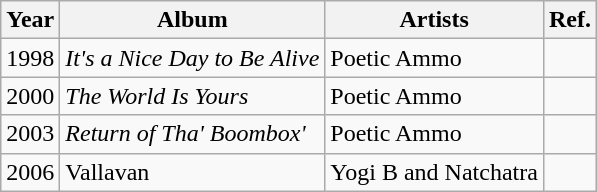<table class="wikitable">
<tr>
<th>Year</th>
<th>Album</th>
<th>Artists</th>
<th>Ref.</th>
</tr>
<tr>
<td>1998</td>
<td><em>It's a Nice Day to Be Alive</em></td>
<td>Poetic Ammo</td>
<td></td>
</tr>
<tr>
<td>2000</td>
<td><em>The World Is Yours</em></td>
<td>Poetic Ammo</td>
<td></td>
</tr>
<tr>
<td>2003</td>
<td><em>Return of Tha' Boombox'</td>
<td>Poetic Ammo</td>
<td></td>
</tr>
<tr>
<td>2006</td>
<td></em>Vallavan<em></td>
<td>Yogi B and Natchatra</td>
<td></td>
</tr>
</table>
